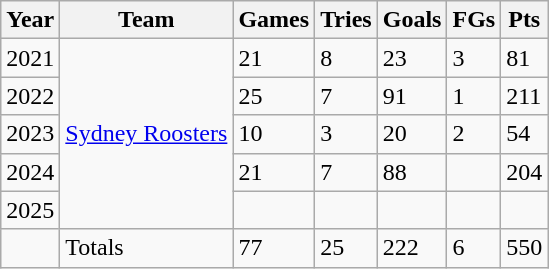<table class="wikitable">
<tr>
<th>Year</th>
<th>Team</th>
<th>Games</th>
<th>Tries</th>
<th>Goals</th>
<th>FGs</th>
<th>Pts</th>
</tr>
<tr>
<td>2021</td>
<td rowspan="5"> <a href='#'>Sydney Roosters</a></td>
<td>21</td>
<td>8</td>
<td>23</td>
<td>3</td>
<td>81</td>
</tr>
<tr>
<td>2022</td>
<td>25</td>
<td>7</td>
<td>91</td>
<td>1</td>
<td>211</td>
</tr>
<tr>
<td>2023</td>
<td>10</td>
<td>3</td>
<td>20</td>
<td>2</td>
<td>54</td>
</tr>
<tr>
<td>2024</td>
<td>21</td>
<td>7</td>
<td>88</td>
<td></td>
<td>204</td>
</tr>
<tr>
<td>2025</td>
<td></td>
<td></td>
<td></td>
<td></td>
<td></td>
</tr>
<tr>
<td></td>
<td>Totals</td>
<td>77</td>
<td>25</td>
<td>222</td>
<td>6</td>
<td>550</td>
</tr>
</table>
